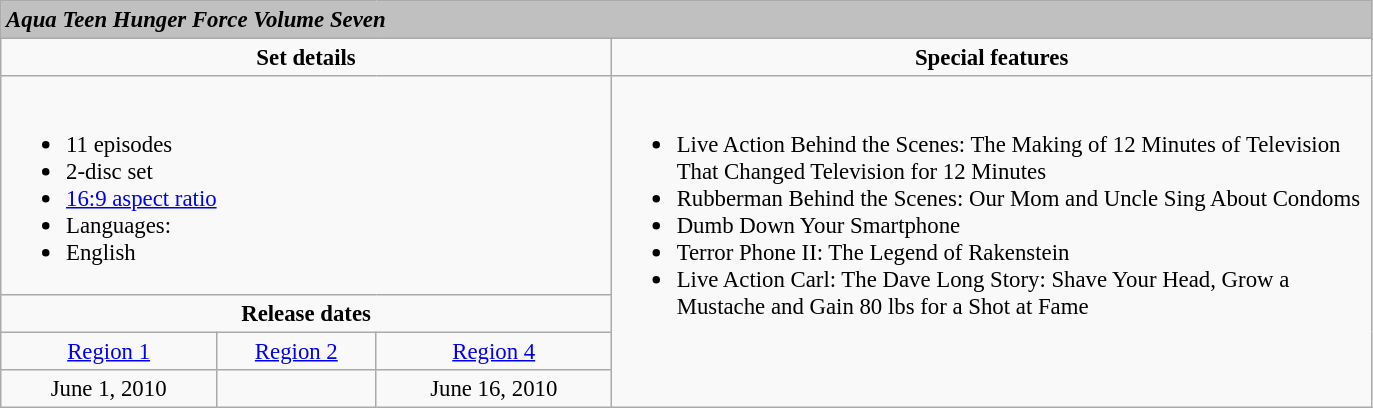<table class="wikitable" style="font-size:95%;">
<tr>
<td colspan="5" style="background:silver"><strong><em>Aqua Teen Hunger Force Volume Seven</em></strong></td>
</tr>
<tr style="vertical-align:top; text-align:center;">
<td style="width:400px;" colspan="3"><strong>Set details</strong></td>
<td style="width:300px; "><strong>Special features</strong></td>
</tr>
<tr valign="top">
<td colspan="3"  style="text-align:left; width:200px;"><br><ul><li>11 episodes</li><li>2-disc set</li><li><a href='#'>16:9 aspect ratio</a></li><li>Languages:</li><li>English</li></ul></td>
<td rowspan="4"  style="text-align:left; width:500px;"><br><ul><li>Live Action Behind the Scenes: The Making of 12 Minutes of Television That Changed Television for 12 Minutes</li><li>Rubberman Behind the Scenes: Our Mom and Uncle Sing About Condoms</li><li>Dumb Down Your Smartphone</li><li>Terror Phone II: The Legend of Rakenstein</li><li>Live Action Carl: The Dave Long Story: Shave Your Head, Grow a Mustache and Gain 80 lbs for a Shot at Fame</li></ul></td>
</tr>
<tr>
<td colspan="3" style="text-align:center;"><strong>Release dates</strong></td>
</tr>
<tr>
<td style="text-align:center;"><a href='#'>Region 1</a></td>
<td style="text-align:center;"><a href='#'>Region 2</a></td>
<td style="text-align:center;"><a href='#'>Region 4</a></td>
</tr>
<tr>
<td style="text-align:center;">June 1, 2010</td>
<td></td>
<td style="text-align:center;">June 16, 2010</td>
</tr>
</table>
